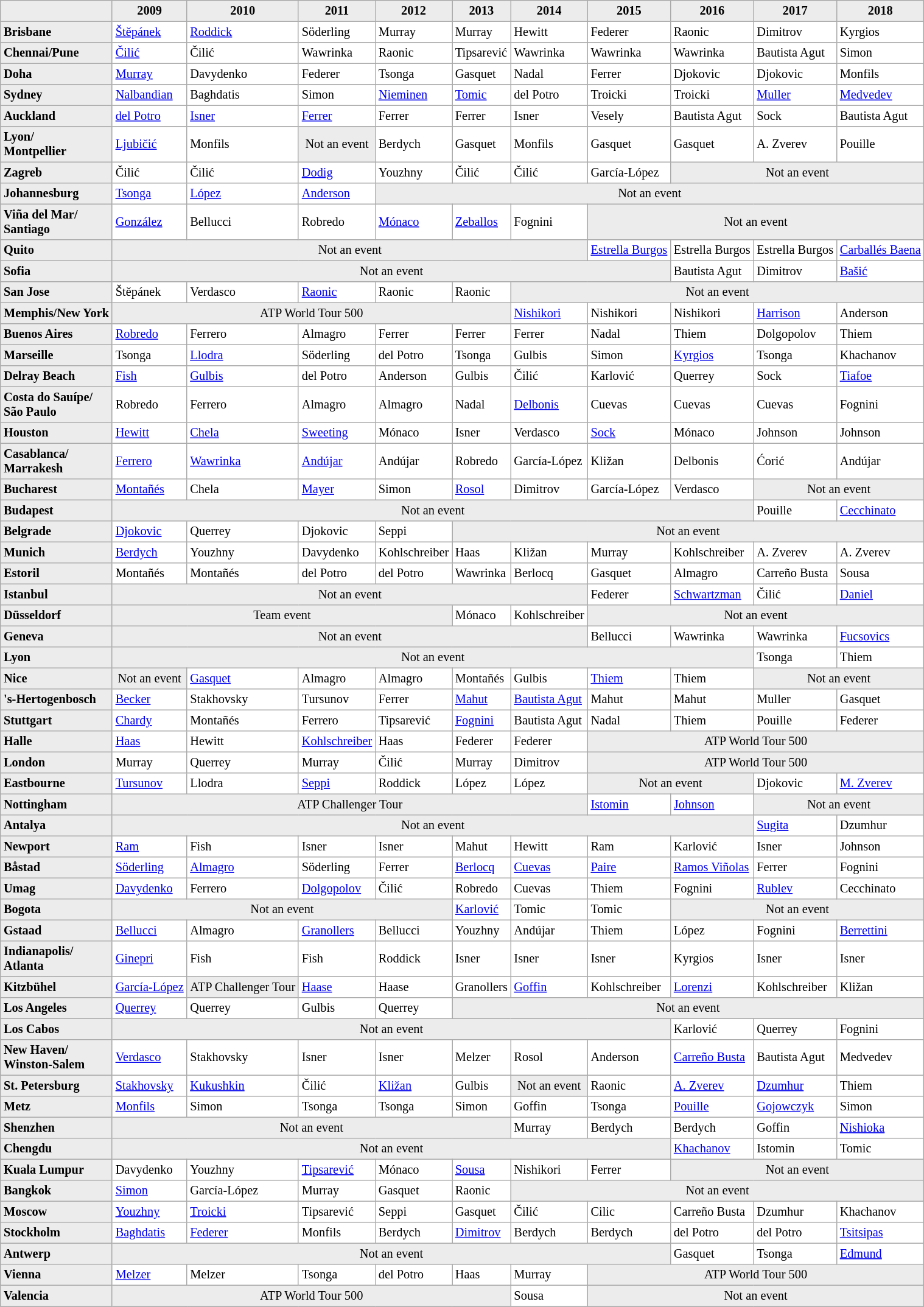<table cellpadding="3" cellspacing="0" border="1" style="font-size: 85%; border: #aaa solid 1px; border-collapse: collapse;">
<tr style="background:#ececec;">
<th></th>
<th>2009</th>
<th>2010</th>
<th>2011</th>
<th>2012</th>
<th>2013</th>
<th>2014</th>
<th>2015</th>
<th>2016</th>
<th>2017</th>
<th>2018</th>
</tr>
<tr>
<td style="background:#ececec; text-align:left;"><strong>Brisbane</strong></td>
<td> <a href='#'>Štěpánek</a></td>
<td>  <a href='#'>Roddick</a></td>
<td>  Söderling</td>
<td>  Murray</td>
<td>  Murray</td>
<td>  Hewitt</td>
<td>  Federer</td>
<td>  Raonic</td>
<td>  Dimitrov</td>
<td>  Kyrgios</td>
</tr>
<tr>
<td style="background:#ececec; text-align:left;"><strong>Chennai/Pune</strong></td>
<td> <a href='#'>Čilić</a></td>
<td>  Čilić</td>
<td>  Wawrinka</td>
<td>  Raonic</td>
<td>  Tipsarević</td>
<td>  Wawrinka</td>
<td>  Wawrinka</td>
<td>  Wawrinka</td>
<td>  Bautista Agut</td>
<td>  Simon</td>
</tr>
<tr>
<td style="background:#ececec; text-align:left;"><strong>Doha</strong></td>
<td> <a href='#'>Murray</a></td>
<td>  Davydenko</td>
<td>  Federer</td>
<td>  Tsonga</td>
<td>  Gasquet</td>
<td> Nadal</td>
<td>  Ferrer</td>
<td> Djokovic</td>
<td> Djokovic</td>
<td>  Monfils</td>
</tr>
<tr>
<td style="background:#ececec; text-align:left;"><strong>Sydney</strong></td>
<td> <a href='#'>Nalbandian</a></td>
<td>  Baghdatis</td>
<td>  Simon</td>
<td>  <a href='#'>Nieminen</a></td>
<td>  <a href='#'>Tomic</a></td>
<td>  del Potro</td>
<td>  Troicki</td>
<td>  Troicki</td>
<td>  <a href='#'>Muller</a></td>
<td>  <a href='#'>Medvedev</a></td>
</tr>
<tr>
<td style="background:#ececec; text-align:left;"><strong>Auckland</strong></td>
<td> <a href='#'>del Potro</a></td>
<td>  <a href='#'>Isner</a></td>
<td>  <a href='#'>Ferrer</a></td>
<td>  Ferrer</td>
<td>  Ferrer</td>
<td>  Isner</td>
<td>  Vesely</td>
<td>  Bautista Agut</td>
<td>  Sock</td>
<td>  Bautista Agut</td>
</tr>
<tr>
<td style="background:#ececec; text-align:left;"><strong>Lyon/<br>Montpellier</strong></td>
<td> <a href='#'>Ljubičić</a></td>
<td>  Monfils</td>
<td style="background:#ececec; text-align:center;"><span>Not an event</span> </td>
<td>  Berdych</td>
<td>  Gasquet</td>
<td> Monfils</td>
<td>  Gasquet</td>
<td>  Gasquet</td>
<td>  A. Zverev</td>
<td>  Pouille</td>
</tr>
<tr>
<td style="background:#ececec; text-align:left;"><strong>Zagreb</strong></td>
<td> Čilić</td>
<td>  Čilić</td>
<td>  <a href='#'>Dodig</a></td>
<td>  Youzhny</td>
<td>  Čilić</td>
<td>  Čilić</td>
<td>  García-López</td>
<td colspan="3" style="background:#ececec; text-align:center;"><span>Not an event</span></td>
</tr>
<tr>
<td style="background:#ececec; text-align:left;"><strong>Johannesburg</strong></td>
<td> <a href='#'>Tsonga</a></td>
<td>  <a href='#'>López</a></td>
<td>  <a href='#'>Anderson</a></td>
<td colspan="7" style="background:#ececec; text-align:center;"><span>Not an event</span></td>
</tr>
<tr>
<td style="background:#ececec; text-align:left;"><strong>Viña del Mar/<br>Santiago</strong></td>
<td> <a href='#'>González</a></td>
<td>  Bellucci</td>
<td>  Robredo</td>
<td>  <a href='#'>Mónaco</a></td>
<td>  <a href='#'>Zeballos</a></td>
<td>  Fognini</td>
<td colspan="4" style="background:#ececec; text-align:center;"><span>Not an event</span></td>
</tr>
<tr>
<td style="background:#ececec; text-align:left;"><strong>Quito</strong></td>
<td colspan="6" style="background:#ececec; text-align:center;"><span>Not an event</span></td>
<td>  <a href='#'>Estrella Burgos</a></td>
<td>  Estrella Burgos</td>
<td>  Estrella Burgos</td>
<td>  <a href='#'>Carballés Baena</a></td>
</tr>
<tr>
<td style="background:#ececec; text-align:left;"><strong>Sofia</strong></td>
<td colspan="7" style="background:#ececec; text-align:center;"><span>Not an event</span></td>
<td>  Bautista Agut</td>
<td>  Dimitrov</td>
<td>  <a href='#'>Bašić</a></td>
</tr>
<tr>
<td style="background:#ececec; text-align:left;"><strong>San Jose</strong></td>
<td> Štěpánek</td>
<td>  Verdasco</td>
<td>  <a href='#'>Raonic</a></td>
<td>  Raonic</td>
<td>  Raonic</td>
<td colspan="5" style="background:#ececec; text-align:center;"><span>Not an event</span></td>
</tr>
<tr>
<td style="background:#ececec; text-align:left;"><strong>Memphis/New York</strong></td>
<td colspan="5" style="background:#ececec; text-align:center;"><span> ATP World Tour 500</span></td>
<td>  <a href='#'>Nishikori</a></td>
<td>  Nishikori</td>
<td>  Nishikori</td>
<td>  <a href='#'>Harrison</a></td>
<td>  Anderson</td>
</tr>
<tr>
<td style="background:#ececec; text-align:left;"><strong>Buenos Aires</strong></td>
<td> <a href='#'>Robredo</a></td>
<td>  Ferrero</td>
<td>  Almagro</td>
<td>  Ferrer</td>
<td>  Ferrer</td>
<td>  Ferrer</td>
<td>  Nadal</td>
<td>  Thiem</td>
<td>  Dolgopolov</td>
<td>  Thiem</td>
</tr>
<tr>
<td style="background:#ececec; text-align:left;"><strong>Marseille</strong></td>
<td> Tsonga</td>
<td>  <a href='#'>Llodra</a></td>
<td>  Söderling</td>
<td>  del Potro</td>
<td>  Tsonga</td>
<td>  Gulbis</td>
<td>  Simon</td>
<td>  <a href='#'>Kyrgios</a></td>
<td>  Tsonga</td>
<td>  Khachanov</td>
</tr>
<tr>
<td style="background:#ececec; text-align:left;"><strong>Delray Beach</strong></td>
<td> <a href='#'>Fish</a></td>
<td>  <a href='#'>Gulbis</a></td>
<td>  del Potro</td>
<td>  Anderson</td>
<td>  Gulbis</td>
<td>  Čilić</td>
<td>  Karlović</td>
<td>  Querrey</td>
<td>  Sock</td>
<td>  <a href='#'>Tiafoe</a></td>
</tr>
<tr>
<td style="background:#ececec; text-align:left;"><strong>Costa do Sauípe/<br>São Paulo</strong></td>
<td> Robredo</td>
<td>  Ferrero</td>
<td>  Almagro</td>
<td>  Almagro</td>
<td>  Nadal</td>
<td> <a href='#'>Delbonis</a></td>
<td>  Cuevas</td>
<td>  Cuevas</td>
<td>  Cuevas</td>
<td>  Fognini</td>
</tr>
<tr>
<td style="background:#ececec; text-align:left;"><strong>Houston</strong></td>
<td> <a href='#'>Hewitt</a></td>
<td>  <a href='#'>Chela</a></td>
<td>  <a href='#'>Sweeting</a></td>
<td>  Mónaco</td>
<td>  Isner</td>
<td>  Verdasco</td>
<td>  <a href='#'>Sock</a></td>
<td>  Mónaco</td>
<td>  Johnson</td>
<td>  Johnson</td>
</tr>
<tr>
<td style="background:#ececec; text-align:left;"><strong>Casablanca/<br>Marrakesh</strong></td>
<td> <a href='#'>Ferrero</a></td>
<td>  <a href='#'>Wawrinka</a></td>
<td>  <a href='#'>Andújar</a></td>
<td>  Andújar</td>
<td>  Robredo</td>
<td>  García-López</td>
<td>  Kližan</td>
<td>  Delbonis</td>
<td>  Ćorić</td>
<td>  Andújar</td>
</tr>
<tr>
<td style="background:#ececec; text-align:left;"><strong>Bucharest</strong></td>
<td> <a href='#'>Montañés</a></td>
<td>  Chela</td>
<td>  <a href='#'>Mayer</a></td>
<td>  Simon</td>
<td>  <a href='#'>Rosol</a></td>
<td>  Dimitrov</td>
<td>  García-López</td>
<td>  Verdasco</td>
<td colspan="2" style="background:#ececec; text-align:center;"><span>Not an event</span></td>
</tr>
<tr>
<td style="background:#ececec; text-align:left;"><strong>Budapest</strong></td>
<td colspan="8" style="background:#ececec; text-align:center;"><span>Not an event</span></td>
<td>  Pouille</td>
<td>  <a href='#'>Cecchinato</a></td>
</tr>
<tr>
<td style="background:#ececec; text-align:left;"><strong>Belgrade</strong></td>
<td> <a href='#'>Djokovic</a></td>
<td>  Querrey</td>
<td>  Djokovic</td>
<td>  Seppi</td>
<td colspan="6" style="background:#ececec; text-align:center;"><span>Not an event</span></td>
</tr>
<tr>
<td style="background:#ececec; text-align:left;"><strong>Munich</strong></td>
<td> <a href='#'>Berdych</a></td>
<td>  Youzhny</td>
<td>  Davydenko</td>
<td>  Kohlschreiber</td>
<td>  Haas</td>
<td>  Kližan</td>
<td> Murray</td>
<td>  Kohlschreiber</td>
<td>  A. Zverev</td>
<td> A. Zverev</td>
</tr>
<tr>
<td style="background:#ececec; text-align:left;"><strong>Estoril</strong></td>
<td> Montañés</td>
<td>  Montañés</td>
<td>  del Potro</td>
<td>  del Potro</td>
<td>  Wawrinka</td>
<td>  Berlocq</td>
<td>  Gasquet</td>
<td>  Almagro</td>
<td>  Carreño Busta</td>
<td>  Sousa</td>
</tr>
<tr>
<td style="background:#ececec; text-align:left;"><strong>Istanbul</strong></td>
<td colspan="6" style="background:#ececec; text-align:center;"><span>Not an event</span></td>
<td>  Federer</td>
<td>  <a href='#'>Schwartzman</a></td>
<td>  Čilić</td>
<td>  <a href='#'>Daniel</a></td>
</tr>
<tr>
<td style="background:#ececec; text-align:left;"><strong>Düsseldorf</strong></td>
<td colspan="4" style="background:#ececec; text-align:center;"><span>Team event</span></td>
<td>  Mónaco</td>
<td>  Kohlschreiber</td>
<td colspan="4" style="background:#ececec; text-align:center;"><span>Not an event</span></td>
</tr>
<tr>
<td style="background:#ececec; text-align:left;"><strong>Geneva</strong></td>
<td colspan="6" style="background:#ececec; text-align:center;"><span>Not an event</span></td>
<td> Bellucci</td>
<td>  Wawrinka</td>
<td>  Wawrinka</td>
<td>  <a href='#'>Fucsovics</a></td>
</tr>
<tr>
<td style="background:#ececec; text-align:left;"><strong>Lyon</strong></td>
<td colspan="8" style="background:#ececec; text-align:center;"><span>Not an event</span></td>
<td>  Tsonga</td>
<td>  Thiem</td>
</tr>
<tr>
<td style="background:#ececec; text-align:left;"><strong>Nice</strong></td>
<td style="background:#ececec; text-align:center;"><span>Not an event</span></td>
<td>  <a href='#'>Gasquet</a></td>
<td>  Almagro</td>
<td>  Almagro</td>
<td>  Montañés</td>
<td>  Gulbis</td>
<td>  <a href='#'>Thiem</a></td>
<td>  Thiem</td>
<td colspan="2" style="background:#ececec; text-align:center;"><span>Not an event</span></td>
</tr>
<tr>
<td style="background:#ececec; text-align:left;"><strong>'s-Hertogenbosch</strong></td>
<td> <a href='#'>Becker</a></td>
<td>  Stakhovsky</td>
<td>  Tursunov</td>
<td>  Ferrer</td>
<td>  <a href='#'>Mahut</a></td>
<td>  <a href='#'>Bautista Agut</a></td>
<td>  Mahut</td>
<td>  Mahut</td>
<td>  Muller</td>
<td>  Gasquet</td>
</tr>
<tr>
<td style="background:#ececec; text-align:left;"><strong>Stuttgart</strong></td>
<td> <a href='#'>Chardy</a></td>
<td>  Montañés</td>
<td>  Ferrero</td>
<td>  Tipsarević</td>
<td>  <a href='#'>Fognini</a></td>
<td>  Bautista Agut</td>
<td>  Nadal</td>
<td>  Thiem</td>
<td>  Pouille</td>
<td>  Federer</td>
</tr>
<tr>
<td style="background:#ececec; text-align:left;"><strong>Halle</strong></td>
<td> <a href='#'>Haas</a></td>
<td>  Hewitt</td>
<td>  <a href='#'>Kohlschreiber</a></td>
<td>  Haas</td>
<td>  Federer</td>
<td>  Federer</td>
<td colspan="4" style="background:#ececec; text-align:center;"><span>ATP World Tour 500</span></td>
</tr>
<tr>
<td style="background:#ececec; text-align:left;"><strong>London</strong></td>
<td> Murray</td>
<td>  Querrey</td>
<td>  Murray</td>
<td>  Čilić</td>
<td>  Murray</td>
<td> Dimitrov</td>
<td colspan="4" style="background:#ececec; text-align:center;"><span>ATP World Tour 500</span></td>
</tr>
<tr>
<td style="background:#ececec; text-align:left;"><strong>Eastbourne</strong></td>
<td> <a href='#'>Tursunov</a></td>
<td>  Llodra</td>
<td>  <a href='#'>Seppi</a></td>
<td>  Roddick</td>
<td>  López</td>
<td>  López</td>
<td colspan="2" style="background:#ececec; text-align:center;"><span>Not an event</span></td>
<td>  Djokovic</td>
<td> <a href='#'>M. Zverev</a></td>
</tr>
<tr>
<td style="background:#ececec; text-align:left;"><strong>Nottingham</strong></td>
<td colspan="6" style="background:#ececec; text-align:center;"><span>ATP Challenger Tour</span></td>
<td>  <a href='#'>Istomin</a></td>
<td>  <a href='#'>Johnson</a></td>
<td colspan="2" style="background:#ececec; text-align:center;"><span>Not an event</span></td>
</tr>
<tr>
<td style="background:#ececec; text-align:left;"><strong>Antalya</strong></td>
<td colspan="8" style="background:#ececec; text-align:center;"><span>Not an event</span></td>
<td>  <a href='#'>Sugita</a></td>
<td> Dzumhur</td>
</tr>
<tr>
<td style="background:#ececec; text-align:left;"><strong>Newport</strong></td>
<td> <a href='#'>Ram</a></td>
<td>  Fish</td>
<td>  Isner</td>
<td>  Isner</td>
<td>  Mahut</td>
<td>  Hewitt</td>
<td> Ram</td>
<td>  Karlović</td>
<td>  Isner</td>
<td>  Johnson</td>
</tr>
<tr>
<td style="background:#ececec; text-align:left;"><strong>Båstad</strong></td>
<td> <a href='#'>Söderling</a></td>
<td>  <a href='#'>Almagro</a></td>
<td> Söderling</td>
<td>  Ferrer</td>
<td>  <a href='#'>Berlocq</a></td>
<td>  <a href='#'>Cuevas</a></td>
<td>  <a href='#'>Paire</a></td>
<td>  <a href='#'>Ramos Viñolas</a></td>
<td>  Ferrer</td>
<td> Fognini</td>
</tr>
<tr>
<td style="background:#ececec; text-align:left;"><strong>Umag</strong></td>
<td> <a href='#'>Davydenko</a></td>
<td>  Ferrero</td>
<td>  <a href='#'>Dolgopolov</a></td>
<td>  Čilić</td>
<td>  Robredo</td>
<td>  Cuevas</td>
<td>  Thiem</td>
<td>  Fognini</td>
<td>  <a href='#'>Rublev</a></td>
<td> Cecchinato</td>
</tr>
<tr>
<td style="background:#ececec; text-align:left;"><strong>Bogota</strong></td>
<td colspan="4" style="background:#ececec; text-align:center;"><span>Not an event</span></td>
<td>  <a href='#'>Karlović</a></td>
<td>  Tomic</td>
<td>  Tomic</td>
<td colspan="3" style="background:#ececec; text-align:center;"><span>Not an event</span></td>
</tr>
<tr>
<td style="background:#ececec; text-align:left;"><strong>Gstaad</strong></td>
<td> <a href='#'>Bellucci</a></td>
<td>  Almagro</td>
<td>  <a href='#'>Granollers</a></td>
<td>  Bellucci</td>
<td>  Youzhny</td>
<td>  Andújar</td>
<td>  Thiem</td>
<td>  López</td>
<td>  Fognini</td>
<td>  <a href='#'>Berrettini</a></td>
</tr>
<tr>
<td style="background:#ececec; text-align:left;"><strong>Indianapolis/<br>Atlanta</strong></td>
<td> <a href='#'>Ginepri</a></td>
<td>  Fish</td>
<td>  Fish</td>
<td>  Roddick</td>
<td>  Isner</td>
<td>  Isner</td>
<td>  Isner</td>
<td>  Kyrgios</td>
<td>  Isner</td>
<td>  Isner</td>
</tr>
<tr>
<td style="background:#ececec; text-align:left;"><strong>Kitzbühel</strong></td>
<td> <a href='#'>García-López</a></td>
<td style="background:#ececec; text-align:center;"><span>ATP Challenger Tour</span></td>
<td>  <a href='#'>Haase</a></td>
<td>  Haase</td>
<td>  Granollers</td>
<td>  <a href='#'>Goffin</a></td>
<td>  Kohlschreiber</td>
<td>  <a href='#'>Lorenzi</a></td>
<td>  Kohlschreiber</td>
<td>  Kližan</td>
</tr>
<tr>
<td style="background:#ececec; text-align:left;"><strong>Los Angeles</strong></td>
<td> <a href='#'>Querrey</a></td>
<td>  Querrey</td>
<td>  Gulbis</td>
<td>  Querrey</td>
<td colspan="6" style="background:#ececec; text-align:center;"><span>Not an event</span></td>
</tr>
<tr>
<td style="background:#ececec; text-align:left;"><strong>Los Cabos</strong></td>
<td colspan="7" style="background:#ececec; text-align:center;"><span>Not an event</span></td>
<td>  Karlović</td>
<td>  Querrey</td>
<td>  Fognini</td>
</tr>
<tr>
<td style="background:#ececec; text-align:left;"><strong>New Haven/<br>Winston-Salem</strong></td>
<td> <a href='#'>Verdasco</a></td>
<td>  Stakhovsky</td>
<td>  Isner</td>
<td>  Isner</td>
<td>  Melzer</td>
<td>  Rosol</td>
<td>  Anderson</td>
<td>  <a href='#'>Carreño Busta</a></td>
<td>  Bautista Agut</td>
<td>  Medvedev</td>
</tr>
<tr>
<td style="background:#ececec; text-align:left;"><strong>St. Petersburg</strong></td>
<td> <a href='#'>Stakhovsky</a></td>
<td>  <a href='#'>Kukushkin</a></td>
<td>  Čilić</td>
<td>  <a href='#'>Kližan</a></td>
<td>  Gulbis</td>
<td style="background:#ececec; text-align:center;"> <span>Not an event</span></td>
<td>  Raonic</td>
<td>  <a href='#'>A. Zverev</a></td>
<td> <a href='#'>Dzumhur</a></td>
<td>  Thiem</td>
</tr>
<tr>
<td style="background:#ececec; text-align:left;"><strong>Metz</strong></td>
<td> <a href='#'>Monfils</a></td>
<td>  Simon</td>
<td>  Tsonga</td>
<td>  Tsonga</td>
<td>  Simon</td>
<td>  Goffin</td>
<td>  Tsonga</td>
<td>  <a href='#'>Pouille</a></td>
<td>  <a href='#'>Gojowczyk</a></td>
<td>  Simon</td>
</tr>
<tr>
<td style="background:#ececec; text-align:left;"><strong>Shenzhen</strong></td>
<td colspan="5" style="background:#ececec; text-align:center;"><span>Not an event</span></td>
<td>  Murray</td>
<td>  Berdych</td>
<td>  Berdych</td>
<td>  Goffin</td>
<td>  <a href='#'>Nishioka</a></td>
</tr>
<tr>
<td style="background:#ececec; text-align:left;"><strong>Chengdu</strong></td>
<td colspan="7" style="background:#ececec; text-align:center;"><span>Not an event</span></td>
<td>  <a href='#'>Khachanov</a></td>
<td>  Istomin</td>
<td> Tomic</td>
</tr>
<tr>
<td style="background:#ececec; text-align:left;"><strong>Kuala Lumpur</strong></td>
<td> Davydenko</td>
<td>  Youzhny</td>
<td>  <a href='#'>Tipsarević</a></td>
<td>  Mónaco</td>
<td>  <a href='#'>Sousa</a></td>
<td>  Nishikori</td>
<td>  Ferrer</td>
<td colspan="3" style="background:#ececec; text-align:center;"><span>Not an event</span></td>
</tr>
<tr>
<td style="background:#ececec; text-align:left;"><strong>Bangkok</strong></td>
<td> <a href='#'>Simon</a></td>
<td>  García-López</td>
<td>  Murray</td>
<td>  Gasquet</td>
<td>  Raonic</td>
<td colspan="5" style="background:#ececec; text-align:center;"><span>Not an event</span></td>
</tr>
<tr>
<td style="background:#ececec; text-align:left;"><strong>Moscow</strong></td>
<td> <a href='#'>Youzhny</a></td>
<td>  <a href='#'>Troicki</a></td>
<td>  Tipsarević</td>
<td>  Seppi</td>
<td>  Gasquet</td>
<td>  Čilić</td>
<td>  Cilic</td>
<td>  Carreño Busta</td>
<td> Dzumhur</td>
<td>  Khachanov</td>
</tr>
<tr>
<td style="background:#ececec; text-align:left;"><strong>Stockholm</strong></td>
<td> <a href='#'>Baghdatis</a></td>
<td>  <a href='#'>Federer</a></td>
<td>  Monfils</td>
<td>  Berdych</td>
<td>  <a href='#'>Dimitrov</a></td>
<td>  Berdych</td>
<td>  Berdych</td>
<td>  del Potro</td>
<td>  del Potro</td>
<td>  <a href='#'>Tsitsipas</a></td>
</tr>
<tr>
<td style="background:#ececec; text-align:left;"><strong>Antwerp</strong></td>
<td colspan="7" style="background:#ececec; text-align:center;"><span>Not an event</span></td>
<td>  Gasquet</td>
<td>  Tsonga</td>
<td>  <a href='#'>Edmund</a></td>
</tr>
<tr>
<td style="background:#ececec; text-align:left;"><strong>Vienna</strong></td>
<td> <a href='#'>Melzer</a></td>
<td>  Melzer</td>
<td>  Tsonga</td>
<td>  del Potro</td>
<td>  Haas</td>
<td>  Murray</td>
<td colspan="4" style="background:#ececec; text-align:center;"><span>ATP World Tour 500</span></td>
</tr>
<tr>
<td style="background:#ececec; text-align:left;"><strong>Valencia</strong></td>
<td colspan="5" style="background:#ececec; text-align:center;"><span>ATP World Tour 500</span></td>
<td>  Sousa</td>
<td colspan="4" style="background:#ececec; text-align:center;"><span>Not an event</span></td>
</tr>
<tr>
</tr>
</table>
